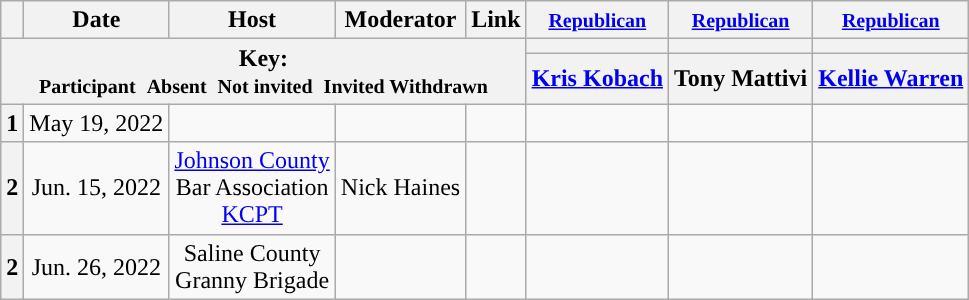<table class="wikitable" style="text-align:center;">
<tr>
<th scope="col"></th>
<th scope="col">Date</th>
<th scope="col">Host</th>
<th scope="col">Moderator</th>
<th scope="col">Link</th>
<th scope="col"><small><a href='#'>Republican</a></small></th>
<th scope="col"><small><a href='#'>Republican</a></small></th>
<th scope="col"><small><a href='#'>Republican</a></small></th>
</tr>
<tr>
<th colspan="5" rowspan="2">Key:<br> <small>Participant </small>  <small>Absent </small>  <small>Not invited </small>  <small>Invited  Withdrawn</small></th>
<th scope="col" style="background:"></th>
<th scope="col" style="background:"></th>
<th scope="col" style="background:"></th>
</tr>
<tr>
<th scope="col"><a href='#'>Kris Kobach</a></th>
<th scope="col">Tony Mattivi</th>
<th scope="col"><a href='#'>Kellie Warren</a></th>
</tr>
<tr>
<th>1</th>
<td style="white-space:nowrap;">May 19, 2022</td>
<td style="white-space:nowrap;"></td>
<td style="white-space:nowrap;"></td>
<td style="white-space:nowrap;"></td>
<td></td>
<td></td>
<td></td>
</tr>
<tr>
<th>2</th>
<td style="white-space:nowrap;">Jun. 15, 2022</td>
<td style="white-space:nowrap;"><a href='#'>Johnson County</a><br>Bar Association<br><a href='#'>KCPT</a></td>
<td style="white-space:nowrap;">Nick Haines</td>
<td style="white-space:nowrap;"></td>
<td></td>
<td></td>
<td></td>
</tr>
<tr>
<th>2</th>
<td style="white-space:nowrap;">Jun. 26, 2022</td>
<td style="white-space:nowrap;">Saline County<br>Granny Brigade</td>
<td style="white-space:nowrap;"></td>
<td style="white-space:nowrap;"></td>
<td></td>
<td></td>
<td></td>
</tr>
</table>
